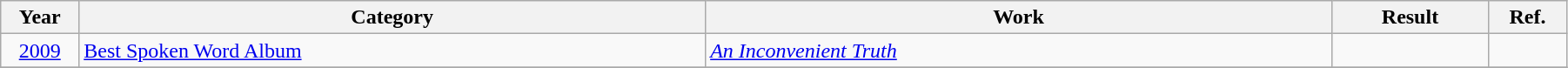<table class="wikitable sortable" width="95%">
<tr>
<th width="5%">Year</th>
<th width="40%">Category</th>
<th width="40%">Work</th>
<th width="10%">Result</th>
<th width="5%">Ref.</th>
</tr>
<tr>
<td align="center"><a href='#'>2009</a></td>
<td><a href='#'>Best Spoken Word Album</a></td>
<td><em><a href='#'>An Inconvenient Truth</a></em></td>
<td></td>
<td align="center"></td>
</tr>
<tr>
</tr>
</table>
